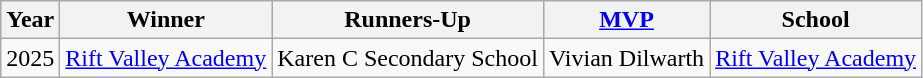<table class="wikitable">
<tr>
<th>Year</th>
<th>Winner</th>
<th>Runners-Up</th>
<th><a href='#'>MVP</a></th>
<th>School</th>
</tr>
<tr>
<td>2025</td>
<td><a href='#'>Rift Valley Academy</a></td>
<td>Karen C Secondary School</td>
<td>Vivian Dilwarth</td>
<td><a href='#'>Rift Valley Academy</a></td>
</tr>
</table>
